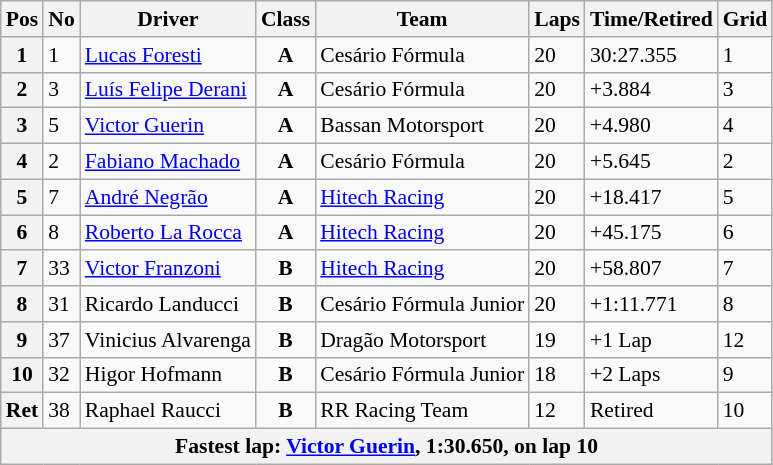<table class="wikitable" style="font-size:90%">
<tr>
<th>Pos</th>
<th>No</th>
<th>Driver</th>
<th>Class</th>
<th>Team</th>
<th>Laps</th>
<th>Time/Retired</th>
<th>Grid</th>
</tr>
<tr>
<th>1</th>
<td>1</td>
<td> <a href='#'>Lucas Foresti</a></td>
<td align="center"><strong><span>A</span></strong></td>
<td>Cesário Fórmula</td>
<td>20</td>
<td>30:27.355</td>
<td>1</td>
</tr>
<tr>
<th>2</th>
<td>3</td>
<td> <a href='#'>Luís Felipe Derani</a></td>
<td align="center"><strong><span>A</span></strong></td>
<td>Cesário Fórmula</td>
<td>20</td>
<td>+3.884</td>
<td>3</td>
</tr>
<tr>
<th>3</th>
<td>5</td>
<td> <a href='#'>Victor Guerin</a></td>
<td align="center"><strong><span>A</span></strong></td>
<td>Bassan Motorsport</td>
<td>20</td>
<td>+4.980</td>
<td>4</td>
</tr>
<tr>
<th>4</th>
<td>2</td>
<td> <a href='#'>Fabiano Machado</a></td>
<td align="center"><strong><span>A</span></strong></td>
<td>Cesário Fórmula</td>
<td>20</td>
<td>+5.645</td>
<td>2</td>
</tr>
<tr>
<th>5</th>
<td>7</td>
<td> <a href='#'>André Negrão</a></td>
<td align="center"><strong><span>A</span></strong></td>
<td><a href='#'>Hitech Racing</a></td>
<td>20</td>
<td>+18.417</td>
<td>5</td>
</tr>
<tr>
<th>6</th>
<td>8</td>
<td> <a href='#'>Roberto La Rocca</a></td>
<td align="center"><strong><span>A</span></strong></td>
<td><a href='#'>Hitech Racing</a></td>
<td>20</td>
<td>+45.175</td>
<td>6</td>
</tr>
<tr>
<th>7</th>
<td>33</td>
<td> <a href='#'>Victor Franzoni</a></td>
<td align=center><strong><span>B</span></strong></td>
<td><a href='#'>Hitech Racing</a></td>
<td>20</td>
<td>+58.807</td>
<td>7</td>
</tr>
<tr>
<th>8</th>
<td>31</td>
<td> Ricardo Landucci</td>
<td align=center><strong><span>B</span></strong></td>
<td>Cesário Fórmula Junior</td>
<td>20</td>
<td>+1:11.771</td>
<td>8</td>
</tr>
<tr>
<th>9</th>
<td>37</td>
<td> Vinicius Alvarenga</td>
<td align=center><strong><span>B</span></strong></td>
<td>Dragão Motorsport</td>
<td>19</td>
<td>+1 Lap</td>
<td>12</td>
</tr>
<tr>
<th>10</th>
<td>32</td>
<td> Higor Hofmann</td>
<td align=center><strong><span>B</span></strong></td>
<td>Cesário Fórmula Junior</td>
<td>18</td>
<td>+2 Laps</td>
<td>9</td>
</tr>
<tr>
<th>Ret</th>
<td>38</td>
<td> Raphael Raucci</td>
<td align=center><strong><span>B</span></strong></td>
<td>RR Racing Team</td>
<td>12</td>
<td>Retired</td>
<td>10</td>
</tr>
<tr>
<th colspan=8 align=center>Fastest lap: <a href='#'>Victor Guerin</a>, 1:30.650,  on lap 10</th>
</tr>
</table>
